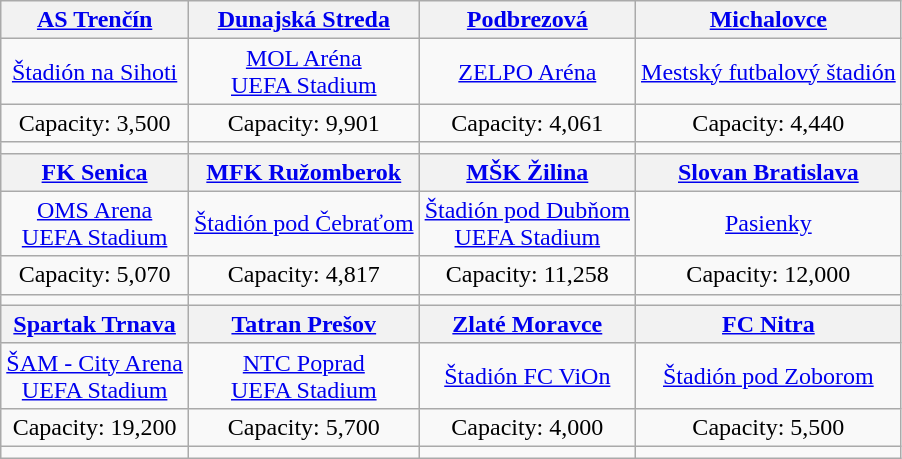<table class="wikitable" style="text-align:center">
<tr>
<th><a href='#'>AS Trenčín</a></th>
<th><a href='#'>Dunajská Streda</a></th>
<th><a href='#'>Podbrezová</a></th>
<th><a href='#'>Michalovce</a></th>
</tr>
<tr>
<td><a href='#'>Štadión na Sihoti</a></td>
<td><a href='#'>MOL Aréna</a><br><a href='#'>UEFA Stadium</a>   </td>
<td><a href='#'>ZELPO Aréna</a></td>
<td><a href='#'>Mestský futbalový štadión</a></td>
</tr>
<tr>
<td>Capacity: 3,500</td>
<td>Capacity: 9,901</td>
<td>Capacity: 4,061</td>
<td>Capacity: 4,440</td>
</tr>
<tr>
<td></td>
<td></td>
<td></td>
<td></td>
</tr>
<tr>
<th><a href='#'>FK Senica</a></th>
<th><a href='#'>MFK Ružomberok</a></th>
<th><a href='#'>MŠK Žilina</a></th>
<th><a href='#'>Slovan Bratislava</a></th>
</tr>
<tr>
<td><a href='#'>OMS Arena</a><br><a href='#'>UEFA Stadium</a>   </td>
<td><a href='#'>Štadión pod Čebraťom</a></td>
<td><a href='#'>Štadión pod Dubňom</a><br><a href='#'>UEFA Stadium</a>    </td>
<td><a href='#'>Pasienky</a></td>
</tr>
<tr>
<td>Capacity: 5,070</td>
<td>Capacity: 4,817</td>
<td>Capacity: 11,258</td>
<td>Capacity: 12,000</td>
</tr>
<tr>
<td></td>
<td></td>
<td></td>
<td></td>
</tr>
<tr>
<th><a href='#'>Spartak Trnava</a></th>
<th><a href='#'>Tatran Prešov</a></th>
<th><a href='#'>Zlaté Moravce</a></th>
<th><a href='#'>FC Nitra</a></th>
</tr>
<tr>
<td><a href='#'>ŠAM - City Arena</a><br><a href='#'>UEFA Stadium</a>    </td>
<td><a href='#'>NTC Poprad</a> <br> <a href='#'>UEFA Stadium</a>   </td>
<td><a href='#'>Štadión FC ViOn</a></td>
<td><a href='#'>Štadión pod Zoborom</a></td>
</tr>
<tr>
<td>Capacity: 19,200</td>
<td>Capacity: 5,700</td>
<td>Capacity: 4,000</td>
<td>Capacity: 5,500</td>
</tr>
<tr>
<td></td>
<td></td>
<td></td>
<td></td>
</tr>
</table>
